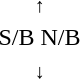<table style="text-align:center;">
<tr>
<td><small>  ↑ </small></td>
</tr>
<tr>
<td><span>S/B</span>   <span>N/B</span></td>
</tr>
<tr>
<td><small> ↓  </small></td>
</tr>
</table>
